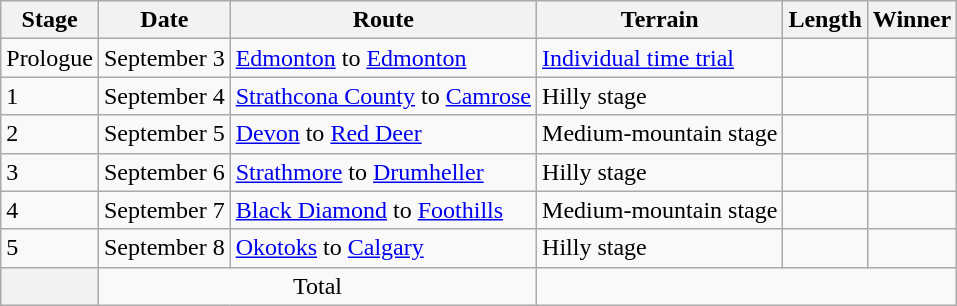<table class="wikitable">
<tr>
<th>Stage</th>
<th>Date</th>
<th>Route</th>
<th>Terrain</th>
<th>Length</th>
<th>Winner</th>
</tr>
<tr>
<td style="align:center;">Prologue</td>
<td>September 3</td>
<td><a href='#'>Edmonton</a> to <a href='#'>Edmonton</a></td>
<td> <a href='#'>Individual time trial</a></td>
<td></td>
<td></td>
</tr>
<tr>
<td style="align:center;">1</td>
<td>September 4</td>
<td><a href='#'>Strathcona County</a> to <a href='#'>Camrose</a></td>
<td> Hilly stage</td>
<td></td>
<td></td>
</tr>
<tr>
<td style="align:center;">2</td>
<td>September 5</td>
<td><a href='#'>Devon</a> to <a href='#'>Red Deer</a></td>
<td> Medium-mountain stage</td>
<td></td>
<td></td>
</tr>
<tr>
<td style="align:center;">3</td>
<td>September 6</td>
<td><a href='#'>Strathmore</a> to <a href='#'>Drumheller</a></td>
<td> Hilly stage</td>
<td></td>
<td></td>
</tr>
<tr>
<td style="align:center;">4</td>
<td>September 7</td>
<td><a href='#'>Black Diamond</a> to <a href='#'>Foothills</a></td>
<td> Medium-mountain stage</td>
<td></td>
<td></td>
</tr>
<tr>
<td style="align:center;">5</td>
<td>September 8</td>
<td><a href='#'>Okotoks</a> to <a href='#'>Calgary</a></td>
<td> Hilly stage</td>
<td></td>
<td></td>
</tr>
<tr>
<th></th>
<td colspan="2" style="text-align:center;">Total</td>
<td colspan="5" style="text-align:center;"></td>
</tr>
</table>
